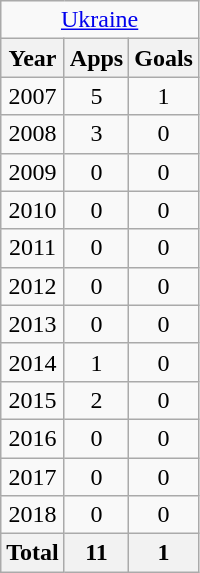<table class="wikitable" style="text-align:center">
<tr>
<td colspan=4><a href='#'>Ukraine</a></td>
</tr>
<tr>
<th>Year</th>
<th>Apps</th>
<th>Goals</th>
</tr>
<tr>
<td>2007</td>
<td>5</td>
<td>1</td>
</tr>
<tr>
<td>2008</td>
<td>3</td>
<td>0</td>
</tr>
<tr>
<td>2009</td>
<td>0</td>
<td>0</td>
</tr>
<tr>
<td>2010</td>
<td>0</td>
<td>0</td>
</tr>
<tr>
<td>2011</td>
<td>0</td>
<td>0</td>
</tr>
<tr>
<td>2012</td>
<td>0</td>
<td>0</td>
</tr>
<tr>
<td>2013</td>
<td>0</td>
<td>0</td>
</tr>
<tr>
<td>2014</td>
<td>1</td>
<td>0</td>
</tr>
<tr>
<td>2015</td>
<td>2</td>
<td>0</td>
</tr>
<tr>
<td>2016</td>
<td>0</td>
<td>0</td>
</tr>
<tr>
<td>2017</td>
<td>0</td>
<td>0</td>
</tr>
<tr>
<td>2018</td>
<td>0</td>
<td>0</td>
</tr>
<tr>
<th>Total</th>
<th>11</th>
<th>1</th>
</tr>
</table>
